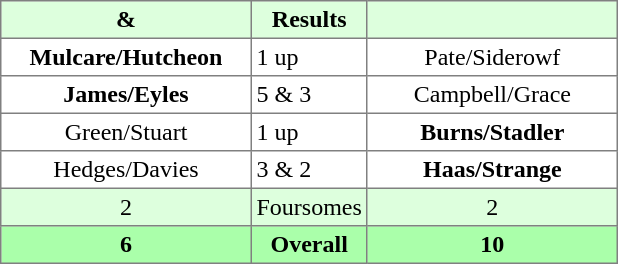<table border="1" cellpadding="3" style="border-collapse:collapse; text-align:center;">
<tr style="background:#ddffdd;">
<th width=160> & </th>
<th>Results</th>
<th width=160></th>
</tr>
<tr>
<td><strong>Mulcare/Hutcheon</strong></td>
<td align=left> 1 up</td>
<td>Pate/Siderowf</td>
</tr>
<tr>
<td><strong>James/Eyles</strong></td>
<td align=left> 5 & 3</td>
<td>Campbell/Grace</td>
</tr>
<tr>
<td>Green/Stuart</td>
<td align=left> 1 up</td>
<td><strong>Burns/Stadler</strong></td>
</tr>
<tr>
<td>Hedges/Davies</td>
<td align=left> 3 & 2</td>
<td><strong>Haas/Strange</strong></td>
</tr>
<tr style="background:#ddffdd;">
<td>2</td>
<td>Foursomes</td>
<td>2</td>
</tr>
<tr style="background:#aaffaa;">
<th>6</th>
<th>Overall</th>
<th>10</th>
</tr>
</table>
